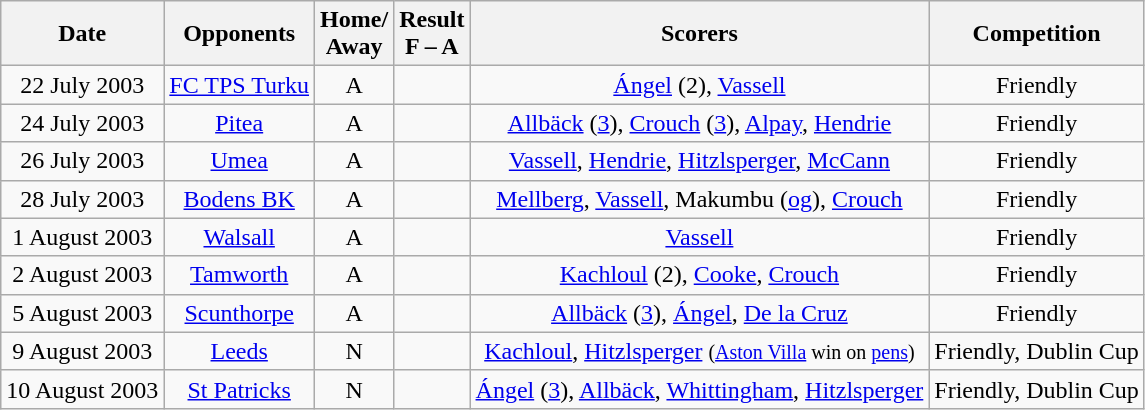<table class="wikitable" style="text-align:center">
<tr>
<th>Date</th>
<th>Opponents</th>
<th>Home/<br>Away</th>
<th>Result<br>F – A</th>
<th>Scorers</th>
<th>Competition</th>
</tr>
<tr>
<td>22 July 2003</td>
<td><a href='#'>FC TPS Turku</a> </td>
<td>A</td>
<td></td>
<td><a href='#'>Ángel</a> (2), <a href='#'>Vassell</a></td>
<td>Friendly</td>
</tr>
<tr>
<td>24 July 2003</td>
<td><a href='#'>Pitea</a> </td>
<td>A</td>
<td></td>
<td><a href='#'>Allbäck</a> (<a href='#'>3</a>), <a href='#'>Crouch</a> (<a href='#'>3</a>), <a href='#'>Alpay</a>, <a href='#'>Hendrie</a></td>
<td>Friendly</td>
</tr>
<tr>
<td>26 July 2003</td>
<td><a href='#'>Umea</a> </td>
<td>A</td>
<td></td>
<td><a href='#'>Vassell</a>, <a href='#'>Hendrie</a>, <a href='#'>Hitzlsperger</a>, <a href='#'>McCann</a></td>
<td>Friendly</td>
</tr>
<tr>
<td>28 July 2003</td>
<td><a href='#'>Bodens BK</a> </td>
<td>A</td>
<td></td>
<td><a href='#'>Mellberg</a>, <a href='#'>Vassell</a>, Makumbu (<a href='#'>og</a>), <a href='#'>Crouch</a></td>
<td>Friendly</td>
</tr>
<tr>
<td>1 August 2003</td>
<td><a href='#'>Walsall</a></td>
<td>A</td>
<td></td>
<td><a href='#'>Vassell</a></td>
<td>Friendly</td>
</tr>
<tr>
<td>2 August 2003</td>
<td><a href='#'>Tamworth</a></td>
<td>A</td>
<td></td>
<td><a href='#'>Kachloul</a> (2), <a href='#'>Cooke</a>, <a href='#'>Crouch</a></td>
<td>Friendly</td>
</tr>
<tr>
<td>5 August 2003</td>
<td><a href='#'>Scunthorpe</a></td>
<td>A</td>
<td></td>
<td><a href='#'>Allbäck</a> (<a href='#'>3</a>), <a href='#'>Ángel</a>, <a href='#'>De la Cruz</a></td>
<td>Friendly</td>
</tr>
<tr>
<td>9 August 2003</td>
<td><a href='#'>Leeds</a></td>
<td>N</td>
<td></td>
<td><a href='#'>Kachloul</a>, <a href='#'>Hitzlsperger</a> <small>(<a href='#'>Aston Villa</a> win  on <a href='#'>pens</a>)</small></td>
<td>Friendly, Dublin Cup</td>
</tr>
<tr>
<td>10 August 2003</td>
<td><a href='#'>St Patricks</a> </td>
<td>N</td>
<td></td>
<td><a href='#'>Ángel</a> (<a href='#'>3</a>), <a href='#'>Allbäck</a>, <a href='#'>Whittingham</a>, <a href='#'>Hitzlsperger</a></td>
<td>Friendly, Dublin Cup</td>
</tr>
</table>
